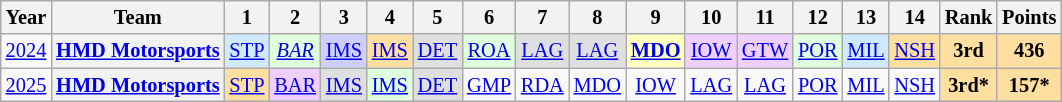<table class="wikitable" style="text-align:center; font-size:85%">
<tr>
<th>Year</th>
<th>Team</th>
<th>1</th>
<th>2</th>
<th>3</th>
<th>4</th>
<th>5</th>
<th>6</th>
<th>7</th>
<th>8</th>
<th>9</th>
<th>10</th>
<th>11</th>
<th>12</th>
<th>13</th>
<th>14</th>
<th>Rank</th>
<th>Points</th>
</tr>
<tr>
<td><a href='#'>2024</a></td>
<th nowrap><a href='#'>HMD Motorsports</a></th>
<td style="background:#CFEAFF;"><a href='#'>STP</a><br></td>
<td style="background:#DFFFDF;"><em><a href='#'>BAR</a></em><br></td>
<td style="background:#CFCFFF;"><a href='#'>IMS</a><br></td>
<td style="background:#FFDF9F;"><a href='#'>IMS</a><br></td>
<td style="background:#DFDFDF;"><a href='#'>DET</a><br></td>
<td style="background:#DFFFDF;"><a href='#'>ROA</a><br></td>
<td style="background:#DFDFDF;"><a href='#'>LAG</a><br></td>
<td style="background:#DFDFDF;"><a href='#'>LAG</a><br></td>
<td style="background:#FFFFBF;"><strong><a href='#'>MDO</a></strong><br></td>
<td style="background:#EFCFFF;"><a href='#'>IOW</a><br></td>
<td style="background:#EFCFFF;"><a href='#'>GTW</a><br></td>
<td style="background:#DFFFDF;"><a href='#'>POR</a><br></td>
<td style="background:#CFEAFF;"><a href='#'>MIL</a><br></td>
<td style="background:#FFDF9F;"><a href='#'>NSH</a><br></td>
<th style="background:#FFDF9F;">3rd</th>
<th style="background:#FFDF9F;">436</th>
</tr>
<tr>
<td><a href='#'>2025</a></td>
<th nowrap><a href='#'>HMD Motorsports</a></th>
<td style="background:#FFDF9F;"><a href='#'>STP</a><br></td>
<td style="background:#EFCFFF;"><a href='#'>BAR</a><br></td>
<td style="background:#DFDFDF;"><a href='#'>IMS</a><br></td>
<td style="background:#DFFFDF;"><a href='#'>IMS</a><br></td>
<td style="background:#DFDFDF;"><a href='#'>DET</a><br></td>
<td style="background:#;"><a href='#'>GMP</a></td>
<td style="background:#;"><a href='#'>RDA</a></td>
<td style="background:#;"><a href='#'>MDO</a></td>
<td style="background:#;"><a href='#'>IOW</a></td>
<td style="background:#;"><a href='#'>LAG</a></td>
<td style="background:#;"><a href='#'>LAG</a></td>
<td style="background:#;"><a href='#'>POR</a></td>
<td style="background:#;"><a href='#'>MIL</a></td>
<td style="background:#;"><a href='#'>NSH</a></td>
<th style="background:#FFDF9F;">3rd*</th>
<th style="background:#FFDF9F;">157*</th>
</tr>
</table>
